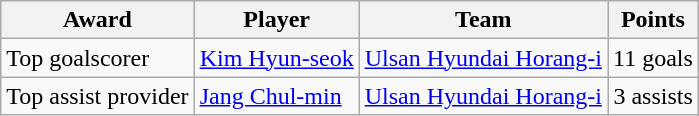<table class="wikitable">
<tr>
<th>Award</th>
<th>Player</th>
<th>Team</th>
<th>Points</th>
</tr>
<tr>
<td>Top goalscorer</td>
<td> <a href='#'>Kim Hyun-seok</a></td>
<td><a href='#'>Ulsan Hyundai Horang-i</a></td>
<td align="right">11 goals</td>
</tr>
<tr>
<td>Top assist provider</td>
<td> <a href='#'>Jang Chul-min</a></td>
<td><a href='#'>Ulsan Hyundai Horang-i</a></td>
<td align="right">3 assists</td>
</tr>
</table>
